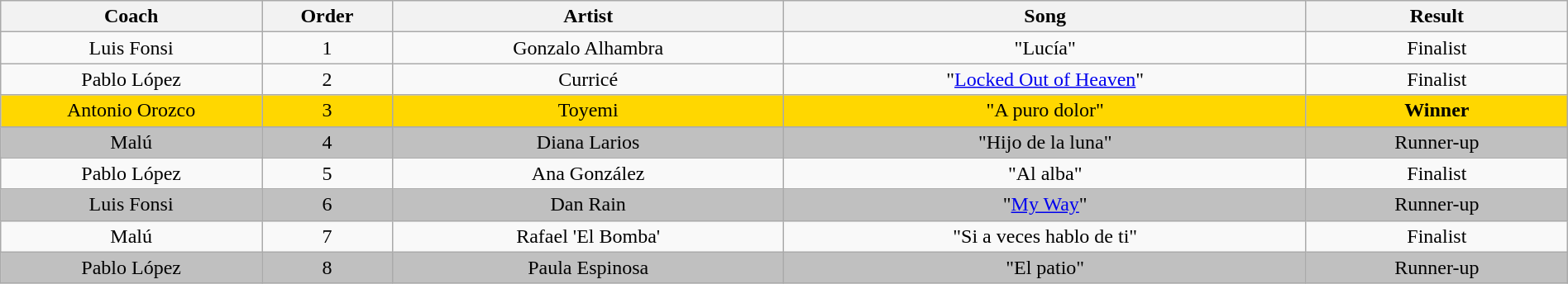<table class="wikitable" style="text-align:center; width:100%">
<tr>
<th style="width:10%">Coach</th>
<th style="width:05%">Order</th>
<th style="width:15%">Artist</th>
<th style="width:20%">Song</th>
<th style="width:10%">Result</th>
</tr>
<tr>
<td>Luis Fonsi</td>
<td>1</td>
<td>Gonzalo Alhambra</td>
<td>"Lucía"</td>
<td>Finalist</td>
</tr>
<tr>
<td>Pablo López</td>
<td>2</td>
<td>Curricé</td>
<td>"<a href='#'>Locked Out of Heaven</a>"</td>
<td>Finalist</td>
</tr>
<tr bgcolor=gold>
<td>Antonio Orozco</td>
<td>3</td>
<td>Toyemi</td>
<td>"A puro dolor"</td>
<td><strong>Winner</strong></td>
</tr>
<tr bgcolor=silver>
<td>Malú</td>
<td>4</td>
<td>Diana Larios</td>
<td>"Hijo de la luna"</td>
<td>Runner-up</td>
</tr>
<tr>
<td>Pablo López</td>
<td>5</td>
<td>Ana González</td>
<td>"Al alba"</td>
<td>Finalist</td>
</tr>
<tr bgcolor=silver>
<td>Luis Fonsi</td>
<td>6</td>
<td>Dan Rain</td>
<td>"<a href='#'>My Way</a>"</td>
<td>Runner-up</td>
</tr>
<tr>
<td>Malú</td>
<td>7</td>
<td>Rafael 'El Bomba'</td>
<td>"Si a veces hablo de ti"</td>
<td>Finalist</td>
</tr>
<tr bgcolor=silver>
<td>Pablo López</td>
<td>8</td>
<td>Paula Espinosa</td>
<td>"El patio"</td>
<td>Runner-up</td>
</tr>
</table>
